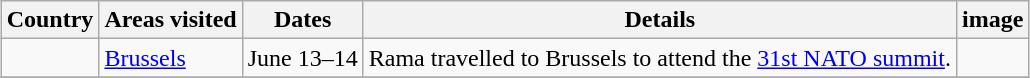<table class="wikitable sortable" style="margin: 1em auto 1em auto">
<tr>
<th>Country</th>
<th>Areas visited</th>
<th>Dates</th>
<th class="unsortable">Details</th>
<th>image</th>
</tr>
<tr>
<td></td>
<td><a href='#'>Brussels</a></td>
<td>June 13–14</td>
<td>Rama travelled to Brussels to attend the <a href='#'>31st NATO summit</a>.</td>
<td></td>
</tr>
<tr>
</tr>
</table>
